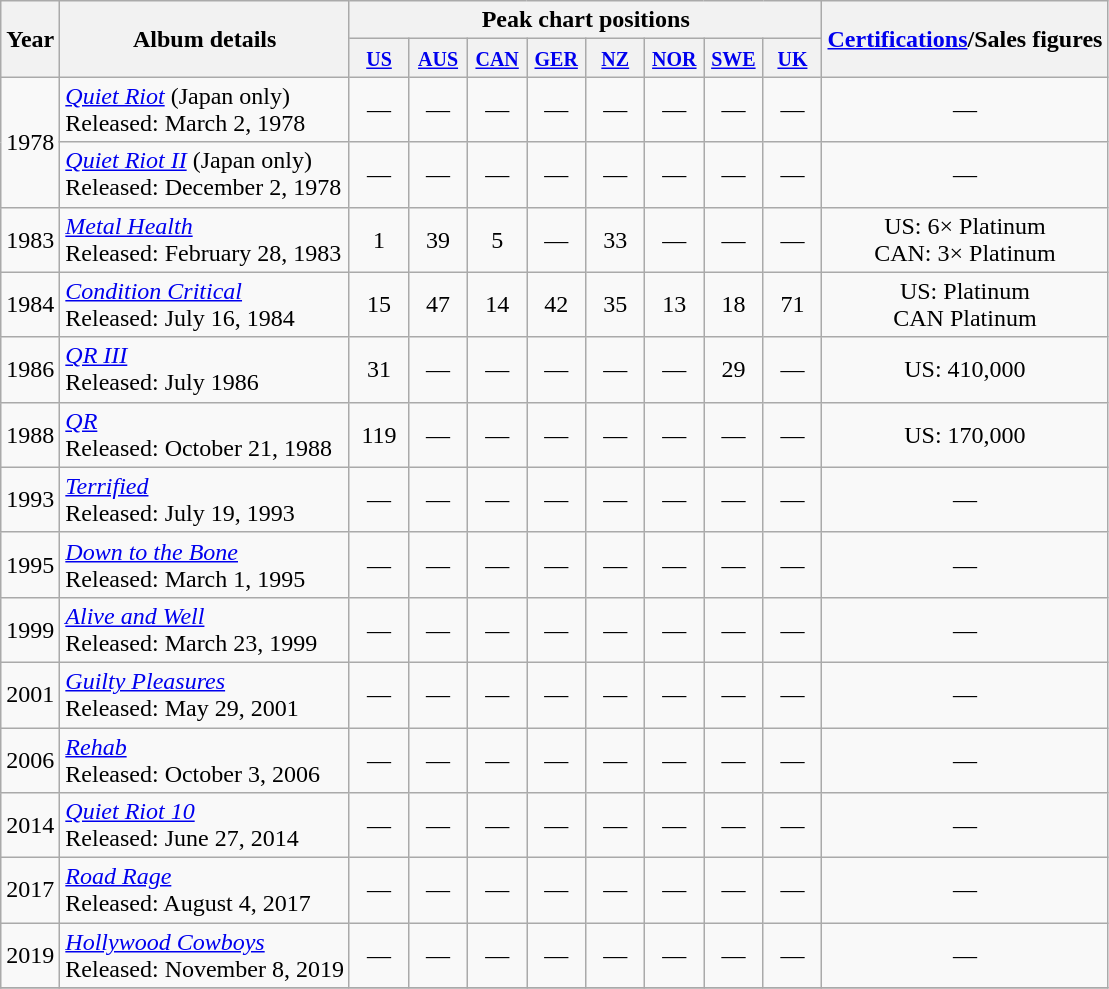<table class="wikitable">
<tr>
<th rowspan=2>Year</th>
<th rowspan=2>Album details</th>
<th colspan="8">Peak chart positions</th>
<th rowspan=2><a href='#'>Certifications</a>/Sales figures</th>
</tr>
<tr>
<th style="width:2em"><small><a href='#'>US</a></small></th>
<th style="width:2em"><small><a href='#'>AUS</a></small></th>
<th style="width:2em"><small><a href='#'>CAN</a></small></th>
<th style="width:2em"><small><a href='#'>GER</a></small></th>
<th style="width:2em"><small><a href='#'>NZ</a></small></th>
<th style="width:2em"><small><a href='#'>NOR</a></small></th>
<th style="width:2em"><small><a href='#'>SWE</a></small></th>
<th style="width:2em"><small><a href='#'>UK</a></small></th>
</tr>
<tr>
<td rowspan="2">1978</td>
<td><em><a href='#'>Quiet Riot</a></em> (Japan only)<br>Released: March 2, 1978</td>
<td style="text-align:center;">—</td>
<td style="text-align:center;">—</td>
<td style="text-align:center;">—</td>
<td style="text-align:center;">—</td>
<td style="text-align:center;">—</td>
<td style="text-align:center;">—</td>
<td style="text-align:center;">—</td>
<td style="text-align:center;">—</td>
<td style="text-align:center;">—</td>
</tr>
<tr>
<td><em><a href='#'>Quiet Riot II</a></em> (Japan only)<br>Released: December 2, 1978</td>
<td style="text-align:center;">—</td>
<td style="text-align:center;">—</td>
<td style="text-align:center;">—</td>
<td style="text-align:center;">—</td>
<td style="text-align:center;">—</td>
<td style="text-align:center;">—</td>
<td style="text-align:center;">—</td>
<td style="text-align:center;">—</td>
<td style="text-align:center;">—</td>
</tr>
<tr>
<td>1983</td>
<td><em><a href='#'>Metal Health</a></em><br>Released: February 28, 1983</td>
<td style="text-align:center;">1</td>
<td style="text-align:center;">39</td>
<td style="text-align:center;">5</td>
<td style="text-align:center;">—</td>
<td style="text-align:center;">33</td>
<td style="text-align:center;">—</td>
<td style="text-align:center;">—</td>
<td style="text-align:center;">—</td>
<td style="text-align:center;">US: 6× Platinum <br>CAN: 3× Platinum</td>
</tr>
<tr>
<td>1984</td>
<td><em><a href='#'>Condition Critical</a></em><br>Released: July 16, 1984</td>
<td style="text-align:center;">15</td>
<td style="text-align:center;">47</td>
<td style="text-align:center;">14</td>
<td style="text-align:center;">42</td>
<td style="text-align:center;">35</td>
<td style="text-align:center;">13</td>
<td style="text-align:center;">18</td>
<td style="text-align:center;">71</td>
<td style="text-align:center;">US: Platinum <br>CAN Platinum</td>
</tr>
<tr>
<td>1986</td>
<td><em><a href='#'>QR III</a></em><br>Released: July 1986</td>
<td style="text-align:center;">31</td>
<td style="text-align:center;">—</td>
<td style="text-align:center;">—</td>
<td style="text-align:center;">—</td>
<td style="text-align:center;">—</td>
<td style="text-align:center;">—</td>
<td style="text-align:center;">29</td>
<td style="text-align:center;">—</td>
<td style="text-align:center;">US: 410,000</td>
</tr>
<tr>
<td>1988</td>
<td><em><a href='#'>QR</a></em><br>Released: October 21, 1988</td>
<td style="text-align:center;">119</td>
<td style="text-align:center;">—</td>
<td style="text-align:center;">—</td>
<td style="text-align:center;">—</td>
<td style="text-align:center;">—</td>
<td style="text-align:center;">—</td>
<td style="text-align:center;">—</td>
<td style="text-align:center;">—</td>
<td style="text-align:center;">US: 170,000</td>
</tr>
<tr>
<td>1993</td>
<td><em><a href='#'>Terrified</a></em><br>Released: July 19, 1993</td>
<td style="text-align:center;">—</td>
<td style="text-align:center;">—</td>
<td style="text-align:center;">—</td>
<td style="text-align:center;">—</td>
<td style="text-align:center;">—</td>
<td style="text-align:center;">—</td>
<td style="text-align:center;">—</td>
<td style="text-align:center;">—</td>
<td style="text-align:center;">—</td>
</tr>
<tr>
<td>1995</td>
<td><em><a href='#'>Down to the Bone</a></em><br>Released: March 1, 1995</td>
<td style="text-align:center;">—</td>
<td style="text-align:center;">—</td>
<td style="text-align:center;">—</td>
<td style="text-align:center;">—</td>
<td style="text-align:center;">—</td>
<td style="text-align:center;">—</td>
<td style="text-align:center;">—</td>
<td style="text-align:center;">—</td>
<td style="text-align:center;">—</td>
</tr>
<tr>
<td>1999</td>
<td><em><a href='#'>Alive and Well</a></em><br>Released: March 23, 1999</td>
<td style="text-align:center;">—</td>
<td style="text-align:center;">—</td>
<td style="text-align:center;">—</td>
<td style="text-align:center;">—</td>
<td style="text-align:center;">—</td>
<td style="text-align:center;">—</td>
<td style="text-align:center;">—</td>
<td style="text-align:center;">—</td>
<td style="text-align:center;">—</td>
</tr>
<tr>
<td>2001</td>
<td><em><a href='#'>Guilty Pleasures</a></em><br>Released: May 29, 2001</td>
<td style="text-align:center;">—</td>
<td style="text-align:center;">—</td>
<td style="text-align:center;">—</td>
<td style="text-align:center;">—</td>
<td style="text-align:center;">—</td>
<td style="text-align:center;">—</td>
<td style="text-align:center;">—</td>
<td style="text-align:center;">—</td>
<td style="text-align:center;">—</td>
</tr>
<tr>
<td>2006</td>
<td><em><a href='#'>Rehab</a></em><br>Released: October 3, 2006</td>
<td style="text-align:center;">—</td>
<td style="text-align:center;">—</td>
<td style="text-align:center;">—</td>
<td style="text-align:center;">—</td>
<td style="text-align:center;">—</td>
<td style="text-align:center;">—</td>
<td style="text-align:center;">—</td>
<td style="text-align:center;">—</td>
<td style="text-align:center;">—</td>
</tr>
<tr>
<td>2014</td>
<td><em><a href='#'>Quiet Riot 10</a></em><br>Released: June 27, 2014</td>
<td style="text-align:center;">—</td>
<td style="text-align:center;">—</td>
<td style="text-align:center;">—</td>
<td style="text-align:center;">—</td>
<td style="text-align:center;">—</td>
<td style="text-align:center;">—</td>
<td style="text-align:center;">—</td>
<td style="text-align:center;">—</td>
<td style="text-align:center;">—</td>
</tr>
<tr>
<td>2017</td>
<td><em><a href='#'>Road Rage</a></em><br>Released: August 4, 2017</td>
<td style="text-align:center;">—</td>
<td style="text-align:center;">—</td>
<td style="text-align:center;">—</td>
<td style="text-align:center;">—</td>
<td style="text-align:center;">—</td>
<td style="text-align:center;">—</td>
<td style="text-align:center;">—</td>
<td style="text-align:center;">—</td>
<td style="text-align:center;">—</td>
</tr>
<tr>
<td>2019</td>
<td><em><a href='#'>Hollywood Cowboys</a></em><br>Released: November 8, 2019</td>
<td style="text-align:center;">—</td>
<td style="text-align:center;">—</td>
<td style="text-align:center;">—</td>
<td style="text-align:center;">—</td>
<td style="text-align:center;">—</td>
<td style="text-align:center;">—</td>
<td style="text-align:center;">—</td>
<td style="text-align:center;">—</td>
<td style="text-align:center;">—</td>
</tr>
<tr>
</tr>
</table>
